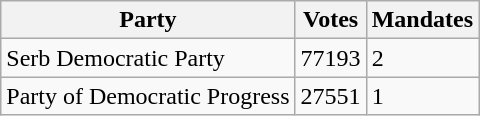<table class="wikitable" style ="text-align: left">
<tr>
<th>Party</th>
<th>Votes</th>
<th>Mandates</th>
</tr>
<tr>
<td>Serb Democratic Party</td>
<td>77193</td>
<td>2</td>
</tr>
<tr>
<td>Party of Democratic Progress</td>
<td>27551</td>
<td>1</td>
</tr>
</table>
